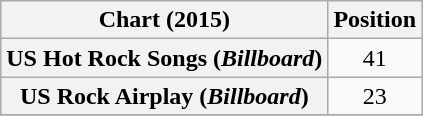<table class="wikitable sortable plainrowheaders" style="text-align:center">
<tr>
<th>Chart (2015)</th>
<th>Position</th>
</tr>
<tr>
<th scope="row">US Hot Rock Songs (<em>Billboard</em>)</th>
<td style="text-align:center;">41</td>
</tr>
<tr>
<th scope="row">US Rock Airplay (<em>Billboard</em>)</th>
<td style="text-align:center;">23</td>
</tr>
<tr>
</tr>
</table>
